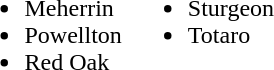<table border="0">
<tr>
<td valign="top"><br><ul><li>Meherrin</li><li>Powellton</li><li>Red Oak</li></ul></td>
<td valign="top"><br><ul><li>Sturgeon</li><li>Totaro</li></ul></td>
</tr>
</table>
